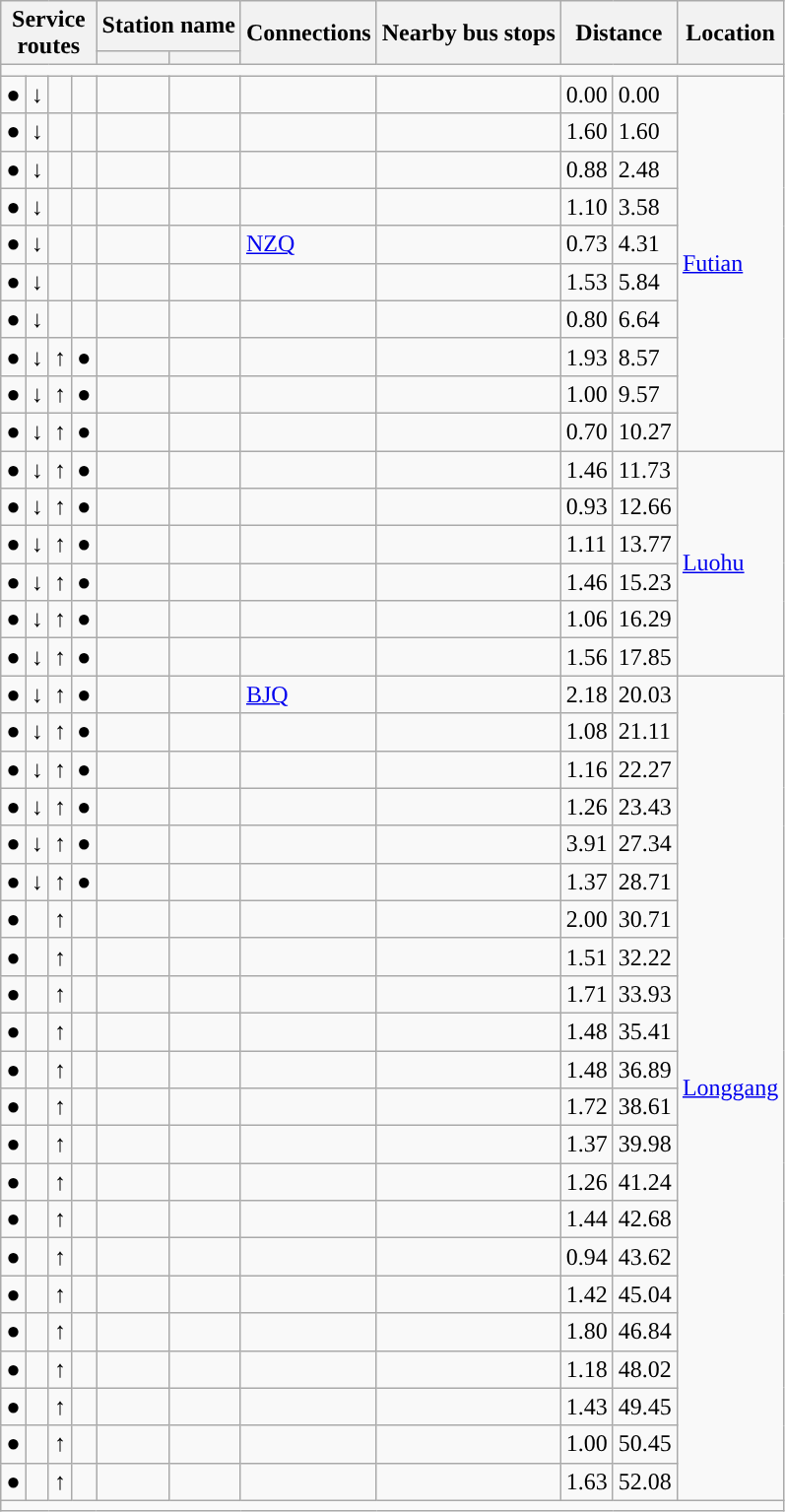<table class="wikitable">
<tr>
<th rowspan="2" colspan="4">Service<br>routes</th>
<th colspan="2">Station name</th>
<th rowspan="2">Connections</th>
<th rowspan="2">Nearby bus stops</th>
<th colspan="2" rowspan="2">Distance<br></th>
<th rowspan="2">Location</th>
</tr>
<tr>
<th></th>
<th></th>
</tr>
<tr style="background:#">
<td colspan = "11"></td>
</tr>
<tr>
<td align="center">●</td>
<td align="center">↓</td>
<td align="center"></td>
<td align="center"></td>
<td></td>
<td></td>
<td></td>
<td></td>
<td>0.00</td>
<td>0.00</td>
<td rowspan=10><a href='#'>Futian</a></td>
</tr>
<tr>
<td align="center">●</td>
<td align="center">↓</td>
<td align="center"></td>
<td align="center"></td>
<td></td>
<td></td>
<td></td>
<td></td>
<td>1.60</td>
<td>1.60</td>
</tr>
<tr>
<td align="center">●</td>
<td align="center">↓</td>
<td align="center"></td>
<td align="center"></td>
<td></td>
<td></td>
<td></td>
<td></td>
<td>0.88</td>
<td>2.48</td>
</tr>
<tr>
<td align="center">●</td>
<td align="center">↓</td>
<td align="center"></td>
<td align="center"></td>
<td></td>
<td></td>
<td></td>
<td></td>
<td>1.10</td>
<td>3.58</td>
</tr>
<tr>
<td align="center">●</td>
<td align="center">↓</td>
<td align="center"></td>
<td align="center"></td>
<td></td>
<td></td>
<td>     <a href='#'>NZQ</a></td>
<td></td>
<td>0.73</td>
<td>4.31</td>
</tr>
<tr>
<td align="center">●</td>
<td align="center">↓</td>
<td align="center"></td>
<td align="center"></td>
<td></td>
<td></td>
<td></td>
<td></td>
<td>1.53</td>
<td>5.84</td>
</tr>
<tr>
<td align="center">●</td>
<td align="center">↓</td>
<td align="center"></td>
<td align="center"></td>
<td></td>
<td></td>
<td></td>
<td></td>
<td>0.80</td>
<td>6.64</td>
</tr>
<tr>
<td align="center">●</td>
<td align="center">↓</td>
<td align="center">↑</td>
<td align="center">●</td>
<td></td>
<td></td>
<td></td>
<td></td>
<td>1.93</td>
<td>8.57</td>
</tr>
<tr>
<td align="center">●</td>
<td align="center">↓</td>
<td align="center">↑</td>
<td align="center">●</td>
<td></td>
<td></td>
<td></td>
<td></td>
<td>1.00</td>
<td>9.57</td>
</tr>
<tr>
<td align="center">●</td>
<td align="center">↓</td>
<td align="center">↑</td>
<td align="center">●</td>
<td></td>
<td></td>
<td></td>
<td></td>
<td>0.70</td>
<td>10.27</td>
</tr>
<tr>
<td align="center">●</td>
<td align="center">↓</td>
<td align="center">↑</td>
<td align="center">●</td>
<td></td>
<td></td>
<td> </td>
<td></td>
<td>1.46</td>
<td>11.73</td>
<td rowspan=6><a href='#'>Luohu</a></td>
</tr>
<tr>
<td align="center">●</td>
<td align="center">↓</td>
<td align="center">↑</td>
<td align="center">●</td>
<td></td>
<td></td>
<td></td>
<td></td>
<td>0.93</td>
<td>12.66</td>
</tr>
<tr>
<td align="center">●</td>
<td align="center">↓</td>
<td align="center">↑</td>
<td align="center">●</td>
<td></td>
<td></td>
<td></td>
<td></td>
<td>1.11</td>
<td>13.77</td>
</tr>
<tr>
<td align="center">●</td>
<td align="center">↓</td>
<td align="center">↑</td>
<td align="center">●</td>
<td></td>
<td></td>
<td></td>
<td></td>
<td>1.46</td>
<td>15.23</td>
</tr>
<tr>
<td align="center">●</td>
<td align="center">↓</td>
<td align="center">↑</td>
<td align="center">●</td>
<td></td>
<td></td>
<td></td>
<td></td>
<td>1.06</td>
<td>16.29</td>
</tr>
<tr>
<td align="center">●</td>
<td align="center">↓</td>
<td align="center">↑</td>
<td align="center">●</td>
<td></td>
<td></td>
<td></td>
<td></td>
<td>1.56</td>
<td>17.85</td>
</tr>
<tr>
<td align="center">●</td>
<td align="center">↓</td>
<td align="center">↑</td>
<td align="center">●</td>
<td></td>
<td></td>
<td>   <a href='#'>BJQ</a> </td>
<td></td>
<td>2.18</td>
<td>20.03</td>
<td rowspan=22><a href='#'>Longgang</a></td>
</tr>
<tr>
<td align="center">●</td>
<td align="center">↓</td>
<td align="center">↑</td>
<td align="center">●</td>
<td></td>
<td></td>
<td></td>
<td></td>
<td>1.08</td>
<td>21.11</td>
</tr>
<tr>
<td align="center">●</td>
<td align="center">↓</td>
<td align="center">↑</td>
<td align="center">●</td>
<td></td>
<td></td>
<td></td>
<td></td>
<td>1.16</td>
<td>22.27</td>
</tr>
<tr>
<td align="center">●</td>
<td align="center">↓</td>
<td align="center">↑</td>
<td align="center">●</td>
<td></td>
<td></td>
<td></td>
<td></td>
<td>1.26</td>
<td>23.43</td>
</tr>
<tr>
<td align="center">●</td>
<td align="center">↓</td>
<td align="center">↑</td>
<td align="center">●</td>
<td></td>
<td></td>
<td></td>
<td></td>
<td>3.91</td>
<td>27.34</td>
</tr>
<tr>
<td align="center">●</td>
<td align="center">↓</td>
<td align="center">↑</td>
<td align="center">●</td>
<td></td>
<td></td>
<td></td>
<td></td>
<td>1.37</td>
<td>28.71</td>
</tr>
<tr>
<td align="center">●</td>
<td align="center"></td>
<td align="center">↑</td>
<td align="center"></td>
<td></td>
<td></td>
<td></td>
<td></td>
<td>2.00</td>
<td>30.71</td>
</tr>
<tr>
<td align="center">●</td>
<td align="center"></td>
<td align="center">↑</td>
<td align="center"></td>
<td></td>
<td></td>
<td></td>
<td></td>
<td>1.51</td>
<td>32.22</td>
</tr>
<tr>
<td align="center">●</td>
<td align="center"></td>
<td align="center">↑</td>
<td align="center"></td>
<td></td>
<td></td>
<td></td>
<td></td>
<td>1.71</td>
<td>33.93</td>
</tr>
<tr>
<td align="center">●</td>
<td align="center"></td>
<td align="center">↑</td>
<td align="center"></td>
<td></td>
<td></td>
<td> </td>
<td></td>
<td>1.48</td>
<td>35.41</td>
</tr>
<tr>
<td align="center">●</td>
<td align="center"></td>
<td align="center">↑</td>
<td align="center"></td>
<td></td>
<td></td>
<td></td>
<td></td>
<td>1.48</td>
<td>36.89</td>
</tr>
<tr>
<td align="center">●</td>
<td align="center"></td>
<td align="center">↑</td>
<td align="center"></td>
<td></td>
<td></td>
<td></td>
<td></td>
<td>1.72</td>
<td>38.61</td>
</tr>
<tr>
<td align="center">●</td>
<td align="center"></td>
<td align="center">↑</td>
<td align="center"></td>
<td></td>
<td></td>
<td></td>
<td></td>
<td>1.37</td>
<td>39.98</td>
</tr>
<tr>
<td align="center">●</td>
<td align="center"></td>
<td align="center">↑</td>
<td align="center"></td>
<td></td>
<td></td>
<td></td>
<td></td>
<td>1.26</td>
<td>41.24</td>
</tr>
<tr>
<td align="center">●</td>
<td align="center"></td>
<td align="center">↑</td>
<td align="center"></td>
<td></td>
<td></td>
<td></td>
<td></td>
<td>1.44</td>
<td>42.68</td>
</tr>
<tr>
<td align="center">●</td>
<td align="center"></td>
<td align="center">↑</td>
<td align="center"></td>
<td></td>
<td></td>
<td></td>
<td></td>
<td>0.94</td>
<td>43.62</td>
</tr>
<tr>
<td align="center">●</td>
<td align="center"></td>
<td align="center">↑</td>
<td align="center"></td>
<td></td>
<td></td>
<td></td>
<td></td>
<td>1.42</td>
<td>45.04</td>
</tr>
<tr>
<td align="center">●</td>
<td align="center"></td>
<td align="center">↑</td>
<td align="center"></td>
<td></td>
<td></td>
<td></td>
<td></td>
<td>1.80</td>
<td>46.84</td>
</tr>
<tr>
<td align="center">●</td>
<td align="center"></td>
<td align="center">↑</td>
<td align="center"></td>
<td></td>
<td></td>
<td></td>
<td></td>
<td>1.18</td>
<td>48.02</td>
</tr>
<tr>
<td align="center">●</td>
<td align="center"></td>
<td align="center">↑</td>
<td align="center"></td>
<td></td>
<td></td>
<td></td>
<td></td>
<td>1.43</td>
<td>49.45</td>
</tr>
<tr>
<td align="center">●</td>
<td align="center"></td>
<td align="center">↑</td>
<td align="center"></td>
<td></td>
<td></td>
<td></td>
<td></td>
<td>1.00</td>
<td>50.45</td>
</tr>
<tr>
<td align="center">●</td>
<td align="center"></td>
<td align="center">↑</td>
<td align="center"></td>
<td></td>
<td></td>
<td></td>
<td></td>
<td>1.63</td>
<td>52.08</td>
</tr>
<tr style="background:#">
<td colspan = "11"></td>
</tr>
</table>
